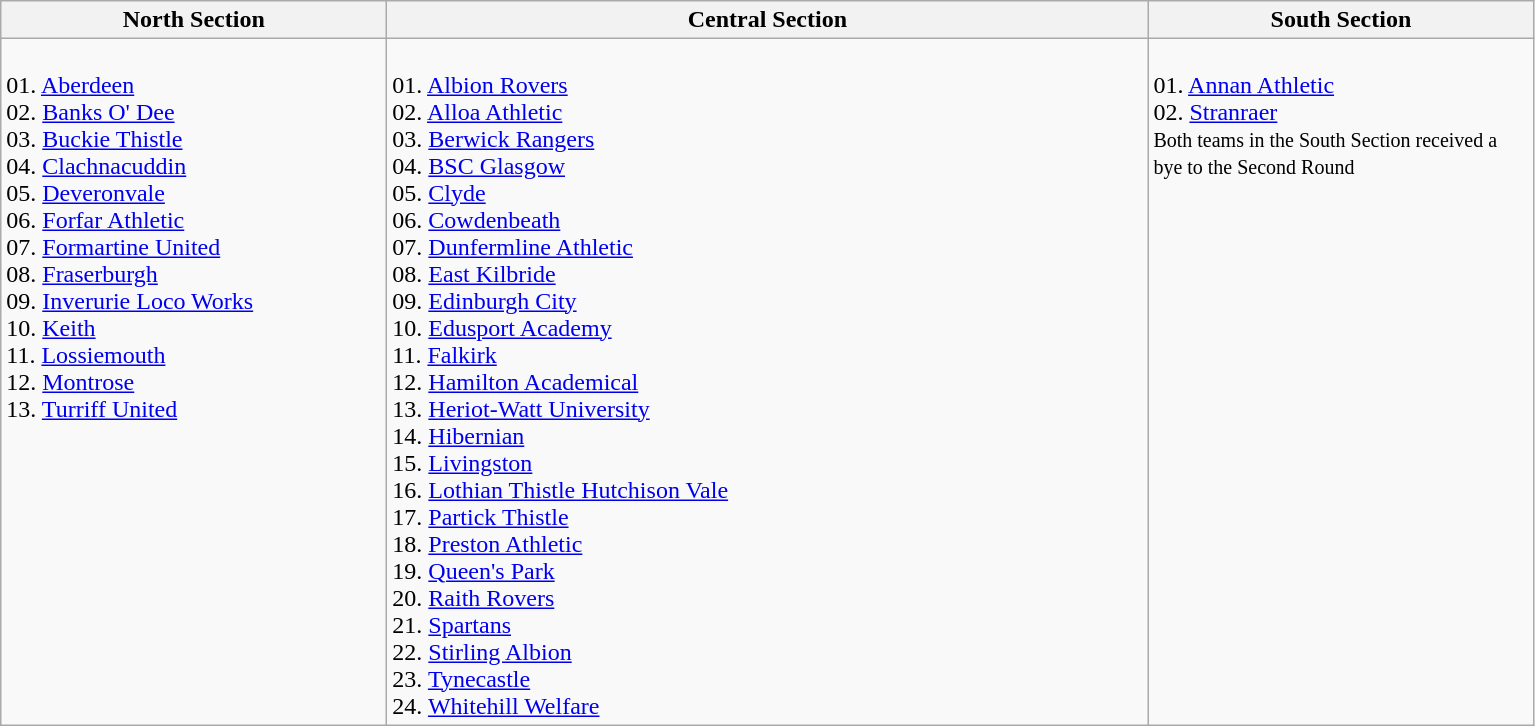<table class="wikitable">
<tr>
<th style="width:250px;">North Section</th>
<th style="width:500px;">Central Section</th>
<th style="width:250px;">South Section</th>
</tr>
<tr>
<td valign=top><br>01. <a href='#'>Aberdeen</a><br>
02. <a href='#'>Banks O' Dee</a><br>
03. <a href='#'>Buckie Thistle</a><br>
04. <a href='#'>Clachnacuddin</a><br>
05. <a href='#'>Deveronvale</a><br>
06. <a href='#'>Forfar Athletic</a><br>
07. <a href='#'>Formartine United</a><br>
08. <a href='#'>Fraserburgh</a><br>
09. <a href='#'>Inverurie Loco Works</a><br>
10. <a href='#'>Keith</a><br>
11. <a href='#'>Lossiemouth</a><br>
12. <a href='#'>Montrose</a><br>
13. <a href='#'>Turriff United</a></td>
<td valign=top><br>

01. <a href='#'>Albion Rovers</a><br>
02. <a href='#'>Alloa Athletic</a><br>
03. <a href='#'>Berwick Rangers</a><br>
04. <a href='#'>BSC Glasgow</a><br>
05. <a href='#'>Clyde</a><br>
06. <a href='#'>Cowdenbeath</a><br>
07. <a href='#'>Dunfermline Athletic</a><br>
08. <a href='#'>East Kilbride</a><br>
09. <a href='#'>Edinburgh City</a><br>
10. <a href='#'>Edusport Academy</a><br>
11. <a href='#'>Falkirk</a><br>
12. <a href='#'>Hamilton Academical</a><br>

13. <a href='#'>Heriot-Watt University</a><br>
14. <a href='#'>Hibernian</a><br>
15. <a href='#'>Livingston</a><br>
16. <a href='#'>Lothian Thistle Hutchison Vale</a><br>
17. <a href='#'>Partick Thistle</a><br>
18. <a href='#'>Preston Athletic</a><br>
19. <a href='#'>Queen's Park</a><br>
20. <a href='#'>Raith Rovers</a><br>
21. <a href='#'>Spartans</a><br>
22. <a href='#'>Stirling Albion</a><br>
23. <a href='#'>Tynecastle</a><br>
24. <a href='#'>Whitehill Welfare</a>
</td>
<td valign=top><br>01. <a href='#'>Annan Athletic</a><br>
02. <a href='#'>Stranraer</a><br>
<small>Both teams in the South Section received a bye to the Second Round</small></td>
</tr>
</table>
